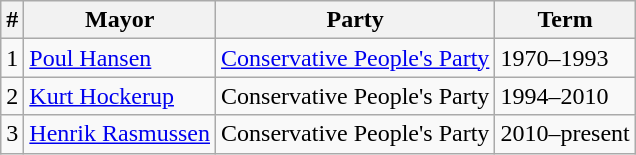<table class="wikitable">
<tr>
<th>#</th>
<th>Mayor</th>
<th>Party</th>
<th>Term</th>
</tr>
<tr>
<td>1</td>
<td><a href='#'>Poul Hansen</a></td>
<td> <a href='#'>Conservative People's Party</a></td>
<td>1970–1993</td>
</tr>
<tr>
<td>2</td>
<td><a href='#'>Kurt Hockerup</a></td>
<td> Conservative People's Party</td>
<td>1994–2010</td>
</tr>
<tr>
<td>3</td>
<td><a href='#'>Henrik Rasmussen</a></td>
<td> Conservative People's Party</td>
<td>2010–present</td>
</tr>
</table>
